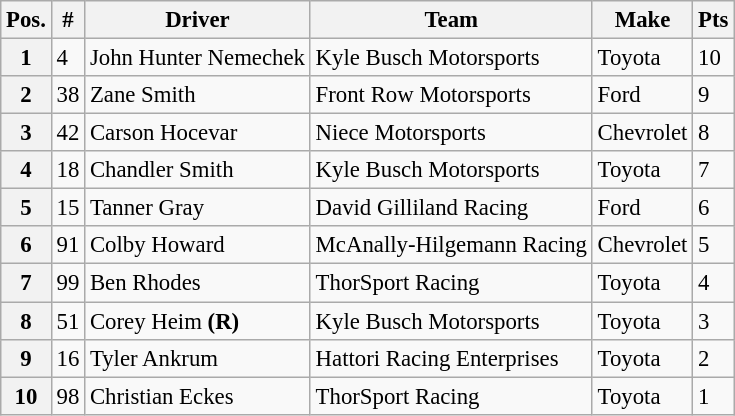<table class="wikitable" style="font-size:95%">
<tr>
<th>Pos.</th>
<th>#</th>
<th>Driver</th>
<th>Team</th>
<th>Make</th>
<th>Pts</th>
</tr>
<tr>
<th>1</th>
<td>4</td>
<td>John Hunter Nemechek</td>
<td>Kyle Busch Motorsports</td>
<td>Toyota</td>
<td>10</td>
</tr>
<tr>
<th>2</th>
<td>38</td>
<td>Zane Smith</td>
<td>Front Row Motorsports</td>
<td>Ford</td>
<td>9</td>
</tr>
<tr>
<th>3</th>
<td>42</td>
<td>Carson Hocevar</td>
<td>Niece Motorsports</td>
<td>Chevrolet</td>
<td>8</td>
</tr>
<tr>
<th>4</th>
<td>18</td>
<td>Chandler Smith</td>
<td>Kyle Busch Motorsports</td>
<td>Toyota</td>
<td>7</td>
</tr>
<tr>
<th>5</th>
<td>15</td>
<td>Tanner Gray</td>
<td>David Gilliland Racing</td>
<td>Ford</td>
<td>6</td>
</tr>
<tr>
<th>6</th>
<td>91</td>
<td>Colby Howard</td>
<td>McAnally-Hilgemann Racing</td>
<td>Chevrolet</td>
<td>5</td>
</tr>
<tr>
<th>7</th>
<td>99</td>
<td>Ben Rhodes</td>
<td>ThorSport Racing</td>
<td>Toyota</td>
<td>4</td>
</tr>
<tr>
<th>8</th>
<td>51</td>
<td>Corey Heim <strong>(R)</strong></td>
<td>Kyle Busch Motorsports</td>
<td>Toyota</td>
<td>3</td>
</tr>
<tr>
<th>9</th>
<td>16</td>
<td>Tyler Ankrum</td>
<td>Hattori Racing Enterprises</td>
<td>Toyota</td>
<td>2</td>
</tr>
<tr>
<th>10</th>
<td>98</td>
<td>Christian Eckes</td>
<td>ThorSport Racing</td>
<td>Toyota</td>
<td>1</td>
</tr>
</table>
